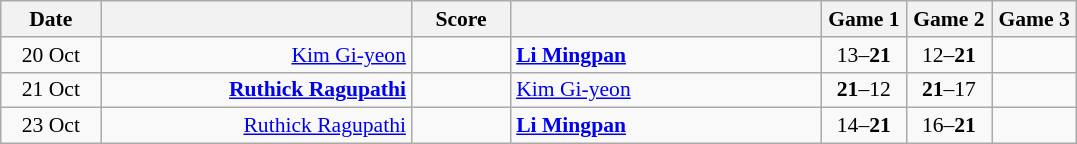<table class="wikitable" style="text-align:center; font-size:90% ">
<tr>
<th width="60">Date</th>
<th align="right" width="200"></th>
<th width="60">Score</th>
<th align="left" width="200"></th>
<th width="50">Game 1</th>
<th width="50">Game 2</th>
<th width="50">Game 3</th>
</tr>
<tr>
<td>20 Oct</td>
<td align="right"><a href='#'>Kim Gi-yeon</a> </td>
<td align="center"></td>
<td align="left"><strong> <a href='#'>Li Mingpan</a></strong></td>
<td>13–<strong>21</strong></td>
<td>12–<strong>21</strong></td>
<td></td>
</tr>
<tr>
<td>21 Oct</td>
<td align="right"><strong><a href='#'>Ruthick Ragupathi</a> </strong></td>
<td align="center"></td>
<td align="left"> <a href='#'>Kim Gi-yeon</a></td>
<td><strong>21</strong>–12</td>
<td><strong>21</strong>–17</td>
<td></td>
</tr>
<tr>
<td>23 Oct</td>
<td align="right"><a href='#'>Ruthick Ragupathi</a> </td>
<td align="center"></td>
<td align="left"><strong> <a href='#'>Li Mingpan</a></strong></td>
<td>14–<strong>21</strong></td>
<td>16–<strong>21</strong></td>
<td></td>
</tr>
</table>
